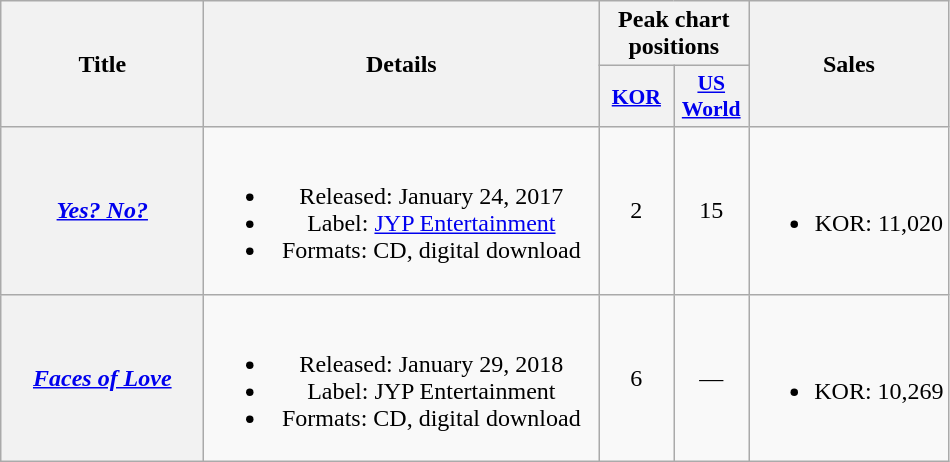<table class="wikitable plainrowheaders" style="text-align:center;">
<tr>
<th scope="col" rowspan="2" style="width:8em;">Title</th>
<th scope="col" rowspan="2" style="width:16em;">Details</th>
<th colspan="2" scope="col">Peak chart positions</th>
<th scope="col" rowspan="2">Sales</th>
</tr>
<tr>
<th scope="col" style="width:3em;font-size:90%;"><a href='#'>KOR</a><br></th>
<th scope="col" style="width:3em;font-size:90%;"><a href='#'>US World</a><br></th>
</tr>
<tr>
<th scope="row"><em><a href='#'>Yes? No?</a></em></th>
<td><br><ul><li>Released: January 24, 2017</li><li>Label: <a href='#'>JYP Entertainment</a></li><li>Formats: CD, digital download</li></ul></td>
<td>2</td>
<td>15</td>
<td><br><ul><li>KOR: 11,020</li></ul></td>
</tr>
<tr>
<th scope="row"><em><a href='#'>Faces of Love</a></em></th>
<td><br><ul><li>Released: January 29, 2018</li><li>Label: JYP Entertainment</li><li>Formats: CD, digital download</li></ul></td>
<td>6</td>
<td>—</td>
<td><br><ul><li>KOR: 10,269</li></ul></td>
</tr>
</table>
